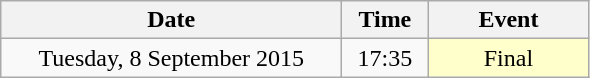<table class = "wikitable" style="text-align:center;">
<tr>
<th width=220>Date</th>
<th width=50>Time</th>
<th width=100>Event</th>
</tr>
<tr>
<td>Tuesday, 8 September 2015</td>
<td>17:35</td>
<td bgcolor=ffffcc>Final</td>
</tr>
</table>
